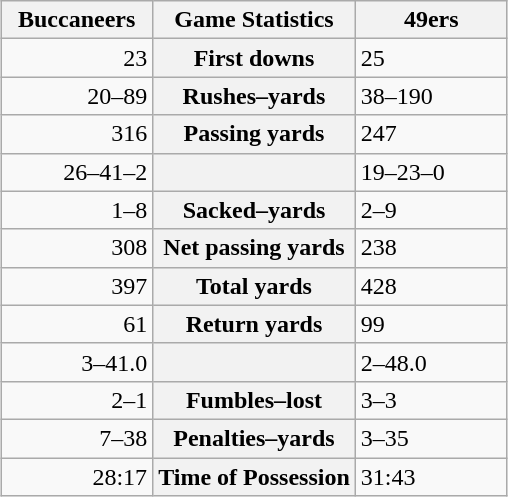<table class="wikitable" style="margin: 1em auto 1em auto">
<tr>
<th style="width:30%;">Buccaneers</th>
<th style="width:40%;">Game Statistics</th>
<th style="width:30%;">49ers</th>
</tr>
<tr>
<td style="text-align:right;">23</td>
<th>First downs</th>
<td>25</td>
</tr>
<tr>
<td style="text-align:right;">20–89</td>
<th>Rushes–yards</th>
<td>38–190</td>
</tr>
<tr>
<td style="text-align:right;">316</td>
<th>Passing yards</th>
<td>247</td>
</tr>
<tr>
<td style="text-align:right;">26–41–2</td>
<th></th>
<td>19–23–0</td>
</tr>
<tr>
<td style="text-align:right;">1–8</td>
<th>Sacked–yards</th>
<td>2–9</td>
</tr>
<tr>
<td style="text-align:right;">308</td>
<th>Net passing yards</th>
<td>238</td>
</tr>
<tr>
<td style="text-align:right;">397</td>
<th>Total yards</th>
<td>428</td>
</tr>
<tr>
<td style="text-align:right;">61</td>
<th>Return yards</th>
<td>99</td>
</tr>
<tr>
<td style="text-align:right;">3–41.0</td>
<th></th>
<td>2–48.0</td>
</tr>
<tr>
<td style="text-align:right;">2–1</td>
<th>Fumbles–lost</th>
<td>3–3</td>
</tr>
<tr>
<td style="text-align:right;">7–38</td>
<th>Penalties–yards</th>
<td>3–35</td>
</tr>
<tr>
<td style="text-align:right;">28:17</td>
<th>Time of Possession</th>
<td>31:43</td>
</tr>
</table>
